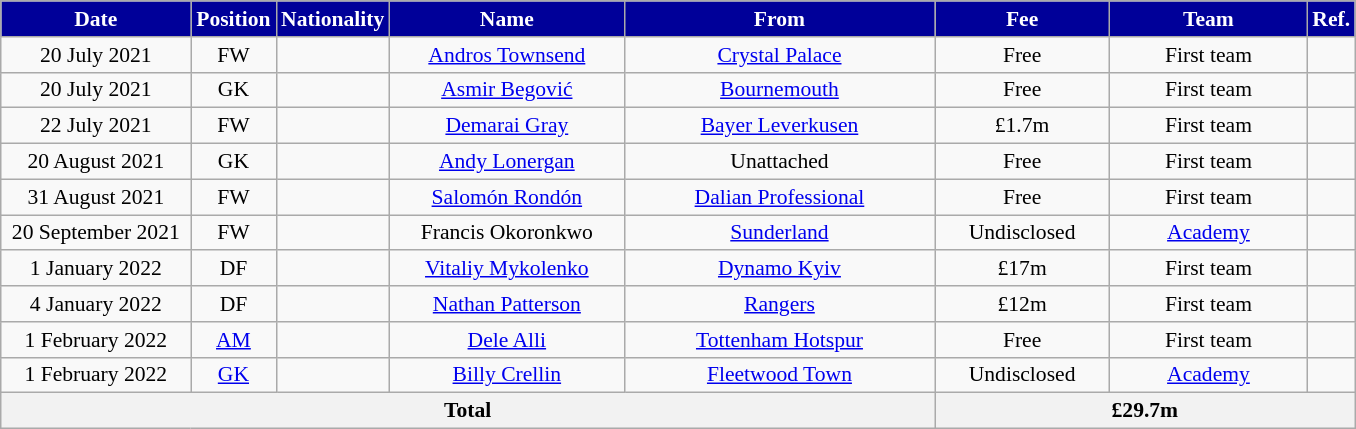<table class="wikitable" style="text-align:center; font-size:90%; ">
<tr>
<th style="background:#000099; color:#FFFFFF; width:120px;">Date</th>
<th style="background:#000099; color:#FFFFFF; width:50px;">Position</th>
<th style="background:#000099; color:#FFFFFF; width:50px;">Nationality</th>
<th style="background:#000099; color:#FFFFFF; width:150px;">Name</th>
<th style="background:#000099; color:#FFFFFF; width:200px;">From</th>
<th style="background:#000099; color:#FFFFFF; width:110px;">Fee</th>
<th style="background:#000099; color:#FFFFFF; width:125px;">Team</th>
<th style="background:#000099; color:#FFFFFF; width:25px;">Ref.</th>
</tr>
<tr>
<td>20 July 2021</td>
<td style="text-align:center;">FW</td>
<td style="text-align:center;"></td>
<td style="text-align:center;"><a href='#'>Andros Townsend</a></td>
<td style="text-align:center;"> <a href='#'>Crystal Palace</a></td>
<td> Free</td>
<td style="text-align:center;">First team</td>
<td></td>
</tr>
<tr>
<td>20 July 2021</td>
<td style="text-align:center;">GK</td>
<td style="text-align:center;"></td>
<td style="text-align:center;"><a href='#'>Asmir Begović</a></td>
<td style="text-align:center;"> <a href='#'>Bournemouth</a></td>
<td> Free</td>
<td style="text-align:center;">First team</td>
<td></td>
</tr>
<tr>
<td>22 July 2021</td>
<td style="text-align:center;">FW</td>
<td style="text-align:center;"></td>
<td style="text-align:center;"><a href='#'>Demarai Gray</a></td>
<td style="text-align:center;"> <a href='#'>Bayer Leverkusen</a></td>
<td>£1.7m</td>
<td style="text-align:center;">First team</td>
<td></td>
</tr>
<tr>
<td>20 August 2021</td>
<td style="text-align:center;">GK</td>
<td style="text-align:center;"></td>
<td style="text-align:center;"><a href='#'>Andy Lonergan</a></td>
<td style="text-align:center;">Unattached</td>
<td>Free</td>
<td style="text-align:center;">First team</td>
<td></td>
</tr>
<tr>
<td>31 August 2021</td>
<td style="text-align:center;">FW</td>
<td style="text-align:center;"></td>
<td style="text-align:center;"><a href='#'>Salomón Rondón</a></td>
<td style="text-align:center;"> <a href='#'>Dalian Professional</a></td>
<td>Free</td>
<td style="text-align:center;">First team</td>
<td></td>
</tr>
<tr>
<td>20 September 2021</td>
<td style="text-align:center;">FW</td>
<td style="text-align:center;"></td>
<td style="text-align:center;">Francis Okoronkwo</td>
<td style="text-align:center;"> <a href='#'>Sunderland</a></td>
<td>Undisclosed</td>
<td style="text-align:center;"><a href='#'>Academy</a></td>
<td></td>
</tr>
<tr>
<td>1 January 2022</td>
<td style=text-align:center;">DF</td>
<td style=text-align:center;"></td>
<td style=text-align:center;"><a href='#'>Vitaliy Mykolenko</a></td>
<td style=text-align:center;"> <a href='#'>Dynamo Kyiv</a></td>
<td>£17m</td>
<td style=text-align:center;">First team</td>
<td></td>
</tr>
<tr>
<td>4 January 2022</td>
<td style=text-align:center;">DF</td>
<td style=text-align:center;"></td>
<td style=text-align:center;"><a href='#'>Nathan Patterson</a></td>
<td style=text-align:center;"> <a href='#'>Rangers</a></td>
<td>£12m</td>
<td style=text-align:center;">First team</td>
<td></td>
</tr>
<tr>
<td>1 February 2022</td>
<td align="center"><a href='#'>AM</a></td>
<td align="center"></td>
<td align="center"><a href='#'>Dele Alli</a></td>
<td align="center"> <a href='#'>Tottenham Hotspur</a></td>
<td>Free</td>
<td align="center">First team</td>
<td></td>
</tr>
<tr>
<td>1 February 2022</td>
<td align="center"><a href='#'>GK</a></td>
<td align="center"></td>
<td><a href='#'>Billy Crellin</a></td>
<td align="center"> <a href='#'>Fleetwood Town</a></td>
<td>Undisclosed</td>
<td align="center"><a href='#'>Academy</a></td>
<td></td>
</tr>
<tr>
<th colspan="5">Total</th>
<th colspan="3"> £29.7m</th>
</tr>
</table>
